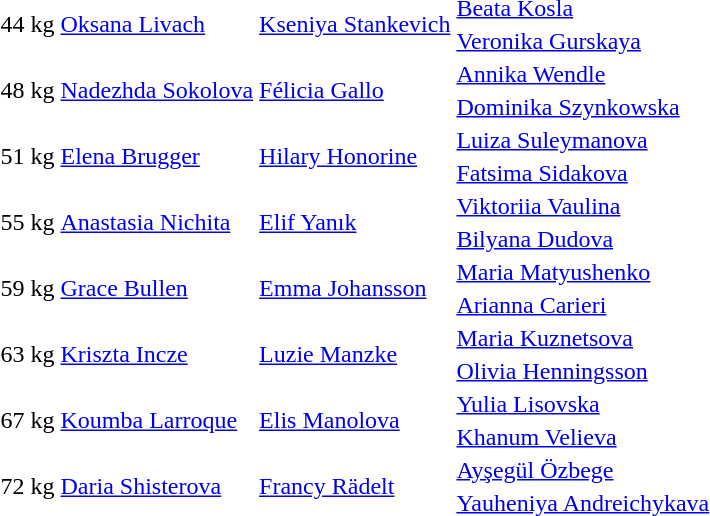<table>
<tr>
<td rowspan=2>44 kg</td>
<td rowspan=2> <a href='#'>Oksana Livach</a></td>
<td rowspan=2> <a href='#'>Kseniya Stankevich</a></td>
<td> <a href='#'>Beata Kosla</a></td>
</tr>
<tr>
<td> <a href='#'>Veronika Gurskaya</a></td>
</tr>
<tr>
<td rowspan=2>48 kg</td>
<td rowspan=2> <a href='#'>Nadezhda Sokolova</a></td>
<td rowspan=2> <a href='#'>Félicia Gallo</a></td>
<td> <a href='#'>Annika Wendle</a></td>
</tr>
<tr>
<td> <a href='#'>Dominika Szynkowska</a></td>
</tr>
<tr>
<td rowspan=2>51 kg</td>
<td rowspan=2> <a href='#'>Elena Brugger</a></td>
<td rowspan=2> <a href='#'>Hilary Honorine</a></td>
<td> <a href='#'>Luiza Suleymanova</a></td>
</tr>
<tr>
<td> <a href='#'>Fatsima Sidakova</a></td>
</tr>
<tr>
<td rowspan=2>55 kg</td>
<td rowspan=2> <a href='#'>Anastasia Nichita</a></td>
<td rowspan=2> <a href='#'>Elif Yanık</a></td>
<td> <a href='#'>Viktoriia Vaulina</a></td>
</tr>
<tr>
<td> <a href='#'>Bilyana Dudova</a></td>
</tr>
<tr>
<td rowspan=2>59 kg</td>
<td rowspan=2> <a href='#'>Grace Bullen</a></td>
<td rowspan=2> <a href='#'>Emma Johansson</a></td>
<td> <a href='#'>Maria Matyushenko</a></td>
</tr>
<tr>
<td> <a href='#'>Arianna Carieri</a></td>
</tr>
<tr>
<td rowspan=2>63 kg</td>
<td rowspan=2> <a href='#'>Kriszta Incze</a></td>
<td rowspan=2> <a href='#'>Luzie Manzke</a></td>
<td> <a href='#'>Maria Kuznetsova</a></td>
</tr>
<tr>
<td> <a href='#'>Olivia Henningsson</a></td>
</tr>
<tr>
<td rowspan=2>67 kg</td>
<td rowspan=2> <a href='#'>Koumba Larroque</a></td>
<td rowspan=2> <a href='#'>Elis Manolova</a></td>
<td> <a href='#'>Yulia Lisovska</a></td>
</tr>
<tr>
<td> <a href='#'>Khanum Velieva</a></td>
</tr>
<tr>
<td rowspan=2>72 kg</td>
<td rowspan=2> <a href='#'>Daria Shisterova</a></td>
<td rowspan=2> <a href='#'>Francy Rädelt</a></td>
<td> <a href='#'>Ayşegül Özbege</a></td>
</tr>
<tr>
<td> <a href='#'>Yauheniya Andreichykava</a></td>
</tr>
</table>
